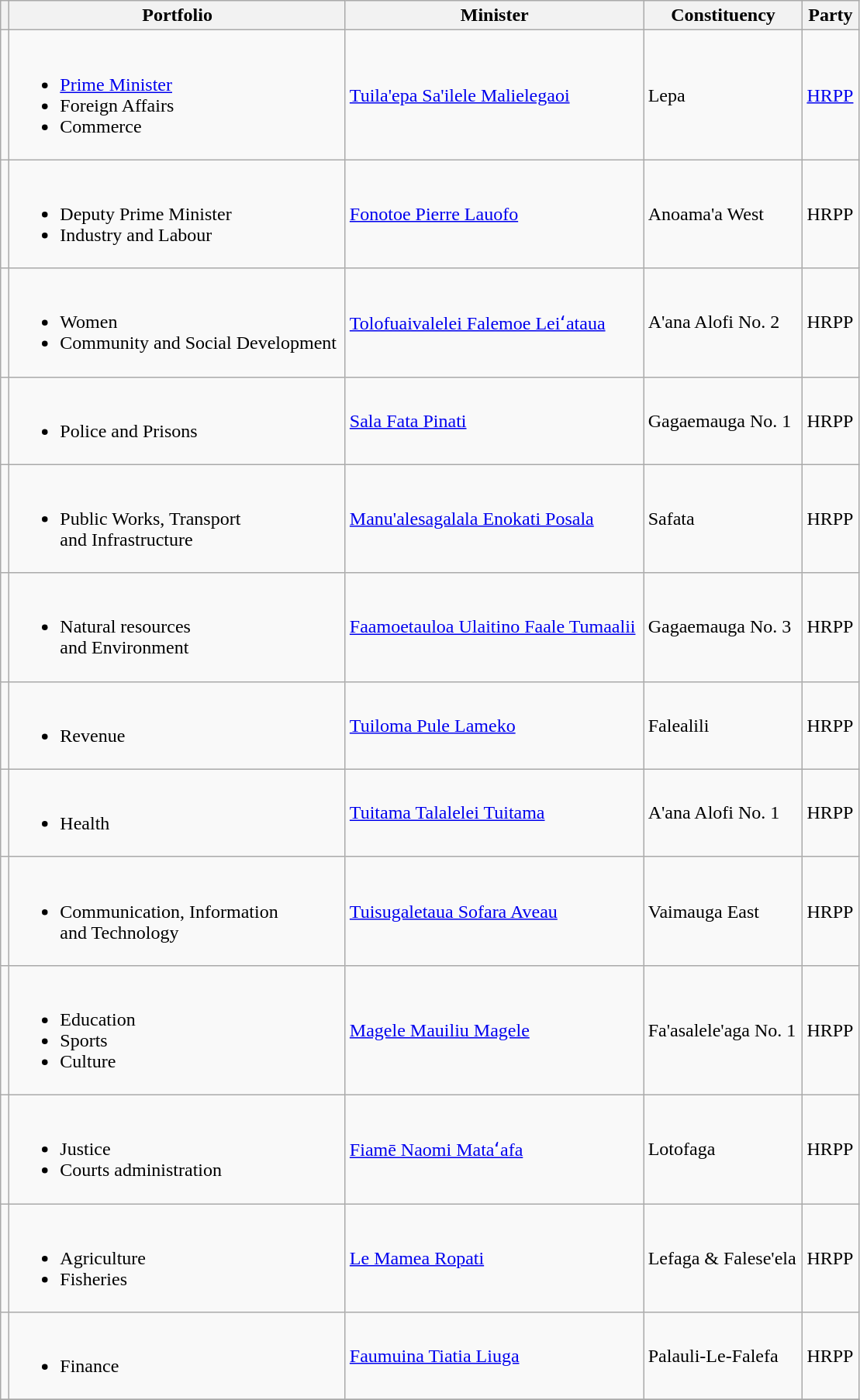<table class="wikitable">
<tr>
<th width=1%></th>
<th>Portfolio</th>
<th>Minister</th>
<th>Constituency</th>
<th>Party</th>
</tr>
<tr>
<td bgcolor=></td>
<td><br><ul><li><a href='#'>Prime Minister</a></li><li>Foreign Affairs</li><li>Commerce</li></ul></td>
<td><a href='#'>Tuila'epa Sa'ilele Malielegaoi</a></td>
<td>Lepa</td>
<td><a href='#'>HRPP</a></td>
</tr>
<tr>
<td bgcolor=></td>
<td><br><ul><li>Deputy Prime Minister</li><li>Industry and Labour</li></ul></td>
<td><a href='#'>Fonotoe Pierre Lauofo</a></td>
<td>Anoama'a West</td>
<td>HRPP</td>
</tr>
<tr>
<td bgcolor=></td>
<td><br><ul><li>Women</li><li>Community and Social Development</li></ul></td>
<td><a href='#'>Tolofuaivalelei Falemoe Leiʻataua</a></td>
<td>A'ana Alofi No. 2</td>
<td>HRPP</td>
</tr>
<tr>
<td bgcolor=></td>
<td><br><ul><li>Police and Prisons</li></ul></td>
<td><a href='#'>Sala Fata Pinati</a></td>
<td>Gagaemauga No. 1</td>
<td>HRPP</td>
</tr>
<tr>
<td bgcolor=></td>
<td><br><ul><li>Public Works, Transport<br>and Infrastructure</li></ul></td>
<td><a href='#'>Manu'alesagalala Enokati Posala</a></td>
<td>Safata</td>
<td>HRPP</td>
</tr>
<tr>
<td bgcolor=></td>
<td><br><ul><li>Natural resources<br> and Environment</li></ul></td>
<td><a href='#'>Faamoetauloa Ulaitino Faale Tumaalii</a></td>
<td>Gagaemauga No. 3</td>
<td>HRPP</td>
</tr>
<tr>
<td bgcolor=></td>
<td><br><ul><li>Revenue</li></ul></td>
<td><a href='#'>Tuiloma Pule Lameko</a></td>
<td>Falealili</td>
<td>HRPP</td>
</tr>
<tr>
<td bgcolor=></td>
<td><br><ul><li>Health</li></ul></td>
<td><a href='#'>Tuitama Talalelei Tuitama</a></td>
<td>A'ana Alofi No. 1</td>
<td>HRPP</td>
</tr>
<tr>
<td bgcolor=></td>
<td><br><ul><li>Communication, Information<br>and Technology</li></ul></td>
<td><a href='#'>Tuisugaletaua Sofara Aveau</a></td>
<td>Vaimauga East</td>
<td>HRPP</td>
</tr>
<tr>
<td bgcolor=></td>
<td><br><ul><li>Education</li><li>Sports</li><li>Culture</li></ul></td>
<td><a href='#'>Magele Mauiliu Magele</a></td>
<td>Fa'asalele'aga No. 1</td>
<td>HRPP</td>
</tr>
<tr>
<td bgcolor=></td>
<td><br><ul><li>Justice</li><li>Courts administration</li></ul></td>
<td><a href='#'>Fiamē Naomi Mataʻafa</a></td>
<td>Lotofaga</td>
<td>HRPP</td>
</tr>
<tr>
<td bgcolor=></td>
<td><br><ul><li>Agriculture</li><li>Fisheries</li></ul></td>
<td><a href='#'>Le Mamea Ropati</a></td>
<td>Lefaga & Falese'ela</td>
<td>HRPP</td>
</tr>
<tr>
<td bgcolor=></td>
<td><br><ul><li>Finance</li></ul></td>
<td><a href='#'>Faumuina Tiatia Liuga</a></td>
<td>Palauli-Le-Falefa</td>
<td>HRPP</td>
</tr>
<tr>
</tr>
</table>
